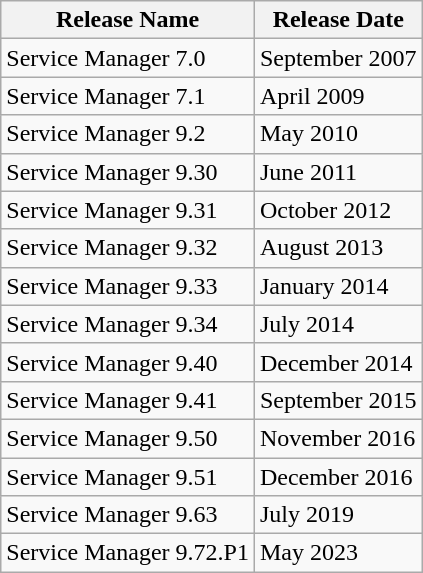<table class="wikitable">
<tr>
<th>Release Name</th>
<th>Release Date</th>
</tr>
<tr>
<td>Service Manager 7.0</td>
<td>September 2007</td>
</tr>
<tr>
<td>Service Manager 7.1</td>
<td>April 2009</td>
</tr>
<tr>
<td>Service Manager 9.2</td>
<td>May 2010</td>
</tr>
<tr>
<td>Service Manager 9.30</td>
<td>June 2011</td>
</tr>
<tr>
<td>Service Manager 9.31</td>
<td>October 2012</td>
</tr>
<tr>
<td>Service Manager 9.32</td>
<td>August 2013</td>
</tr>
<tr>
<td>Service Manager 9.33</td>
<td>January 2014</td>
</tr>
<tr>
<td>Service Manager 9.34</td>
<td>July 2014</td>
</tr>
<tr>
<td>Service Manager 9.40</td>
<td>December 2014</td>
</tr>
<tr>
<td>Service Manager 9.41</td>
<td>September 2015</td>
</tr>
<tr>
<td>Service Manager 9.50</td>
<td>November 2016</td>
</tr>
<tr>
<td>Service Manager 9.51</td>
<td>December 2016</td>
</tr>
<tr>
<td>Service Manager 9.63</td>
<td>July 2019</td>
</tr>
<tr>
<td>Service Manager 9.72.P1</td>
<td>May 2023</td>
</tr>
</table>
